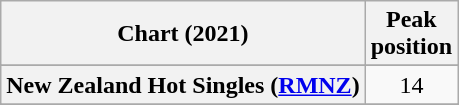<table class="wikitable sortable plainrowheaders" style="text-align:center">
<tr>
<th scope="col">Chart (2021)</th>
<th scope="col">Peak<br>position</th>
</tr>
<tr>
</tr>
<tr>
<th scope="row">New Zealand Hot Singles (<a href='#'>RMNZ</a>)</th>
<td>14</td>
</tr>
<tr>
</tr>
<tr>
</tr>
</table>
